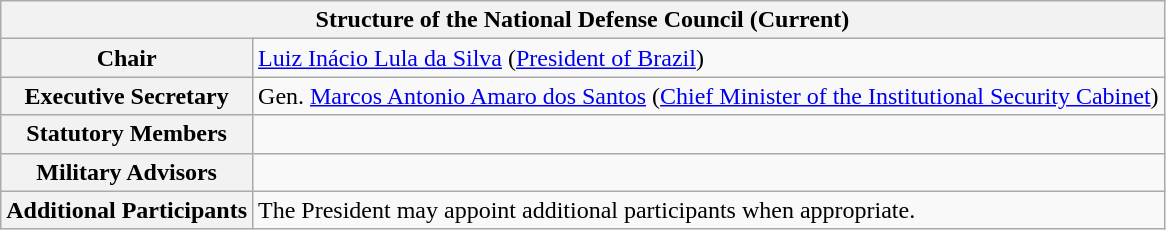<table class="wikitable">
<tr>
<th colspan=2>Structure of the National Defense Council (Current)</th>
</tr>
<tr>
<th>Chair</th>
<td><a href='#'>Luiz Inácio Lula da Silva</a> (<a href='#'>President of Brazil</a>)</td>
</tr>
<tr>
<th>Executive Secretary</th>
<td>Gen. <a href='#'>Marcos Antonio Amaro dos Santos</a> (<a href='#'>Chief Minister of the Institutional Security Cabinet</a>)</td>
</tr>
<tr>
<th>Statutory Members</th>
<td></td>
</tr>
<tr>
<th>Military Advisors</th>
<td></td>
</tr>
<tr>
<th>Additional Participants</th>
<td>The President may appoint additional participants when appropriate.</td>
</tr>
</table>
